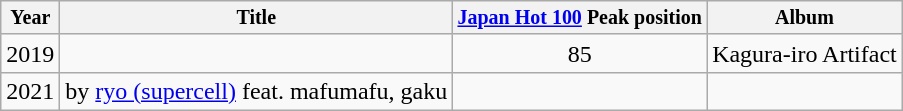<table class="wikitable" style="text-align:center;">
<tr>
<th rowspan="1" style="font-size: smaller;">Year</th>
<th rowspan="1" style="font-size: smaller;">Title</th>
<th colspan="1" style="font-size: smaller;"><a href='#'>Japan Hot 100</a> Peak position</th>
<th rowspan="1" style="font-size: smaller;">Album</th>
</tr>
<tr>
<td>2019</td>
<td></td>
<td>85</td>
<td>Kagura-iro Artifact</td>
</tr>
<tr>
<td>2021</td>
<td> by <a href='#'>ryo (supercell)</a> feat. mafumafu, gaku</td>
<td></td>
<td></td>
</tr>
</table>
